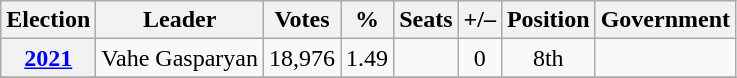<table class="wikitable" style="text-align: center;">
<tr>
<th>Election</th>
<th>Leader</th>
<th>Votes</th>
<th>%</th>
<th>Seats</th>
<th>+/–</th>
<th>Position</th>
<th>Government</th>
</tr>
<tr>
<th rowspan="1"><a href='#'>2021</a></th>
<td rowspan="1">Vahe Gasparyan</td>
<td rowspan="1">18,976</td>
<td rowspan="1">1.49</td>
<td rowspan="1"></td>
<td rowspan="1"> 0</td>
<td rowspan="1"> 8th</td>
<td></td>
</tr>
<tr>
</tr>
</table>
